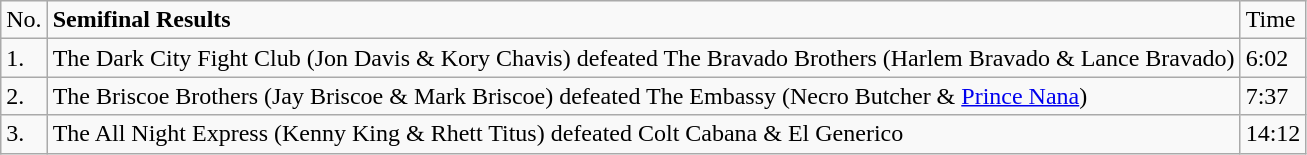<table class="wikitable">
<tr>
<td>No.</td>
<td><strong>Semifinal Results</strong></td>
<td>Time</td>
</tr>
<tr>
<td>1.</td>
<td>The Dark City Fight Club (Jon Davis & Kory Chavis) defeated The Bravado Brothers (Harlem Bravado & Lance Bravado)</td>
<td>6:02</td>
</tr>
<tr>
<td>2.</td>
<td>The Briscoe Brothers (Jay Briscoe & Mark Briscoe) defeated The Embassy (Necro Butcher & <a href='#'>Prince Nana</a>)</td>
<td>7:37</td>
</tr>
<tr>
<td>3.</td>
<td>The All Night Express (Kenny King & Rhett Titus) defeated Colt Cabana & El Generico</td>
<td>14:12</td>
</tr>
</table>
